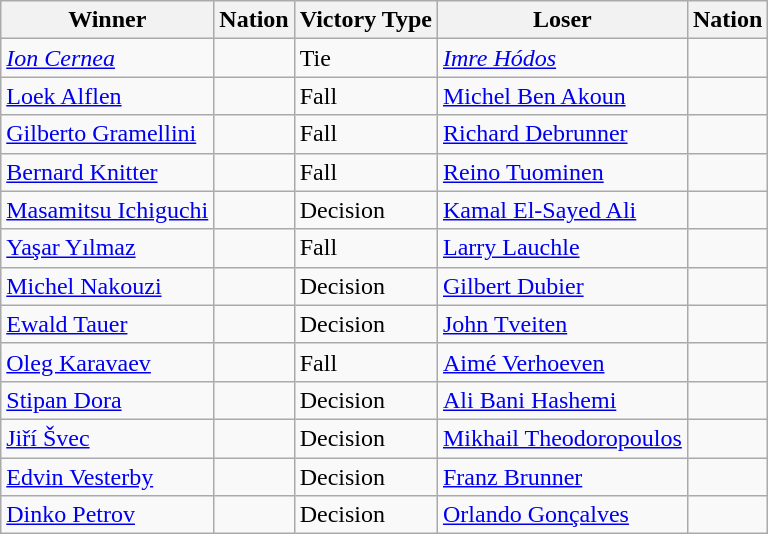<table class="wikitable sortable" style="text-align:left;">
<tr>
<th>Winner</th>
<th>Nation</th>
<th>Victory Type</th>
<th>Loser</th>
<th>Nation</th>
</tr>
<tr>
<td><em><a href='#'>Ion Cernea</a></em></td>
<td><em></em></td>
<td>Tie</td>
<td><em><a href='#'>Imre Hódos</a></em></td>
<td><em></em></td>
</tr>
<tr>
<td><a href='#'>Loek Alflen</a></td>
<td></td>
<td>Fall</td>
<td><a href='#'>Michel Ben Akoun</a></td>
<td></td>
</tr>
<tr>
<td><a href='#'>Gilberto Gramellini</a></td>
<td></td>
<td>Fall</td>
<td><a href='#'>Richard Debrunner</a></td>
<td></td>
</tr>
<tr>
<td><a href='#'>Bernard Knitter</a></td>
<td></td>
<td>Fall</td>
<td><a href='#'>Reino Tuominen</a></td>
<td></td>
</tr>
<tr>
<td><a href='#'>Masamitsu Ichiguchi</a></td>
<td></td>
<td>Decision</td>
<td><a href='#'>Kamal El-Sayed Ali</a></td>
<td></td>
</tr>
<tr>
<td><a href='#'>Yaşar Yılmaz</a></td>
<td></td>
<td>Fall</td>
<td><a href='#'>Larry Lauchle</a></td>
<td></td>
</tr>
<tr>
<td><a href='#'>Michel Nakouzi</a></td>
<td></td>
<td>Decision</td>
<td><a href='#'>Gilbert Dubier</a></td>
<td></td>
</tr>
<tr>
<td><a href='#'>Ewald Tauer</a></td>
<td></td>
<td>Decision</td>
<td><a href='#'>John Tveiten</a></td>
<td></td>
</tr>
<tr>
<td><a href='#'>Oleg Karavaev</a></td>
<td></td>
<td>Fall</td>
<td><a href='#'>Aimé Verhoeven</a></td>
<td></td>
</tr>
<tr>
<td><a href='#'>Stipan Dora</a></td>
<td></td>
<td>Decision</td>
<td><a href='#'>Ali Bani Hashemi</a></td>
<td></td>
</tr>
<tr>
<td><a href='#'>Jiří Švec</a></td>
<td></td>
<td>Decision</td>
<td><a href='#'>Mikhail Theodoropoulos</a></td>
<td></td>
</tr>
<tr>
<td><a href='#'>Edvin Vesterby</a></td>
<td></td>
<td>Decision</td>
<td><a href='#'>Franz Brunner</a></td>
<td></td>
</tr>
<tr>
<td><a href='#'>Dinko Petrov</a></td>
<td></td>
<td>Decision</td>
<td><a href='#'>Orlando Gonçalves</a></td>
<td></td>
</tr>
</table>
